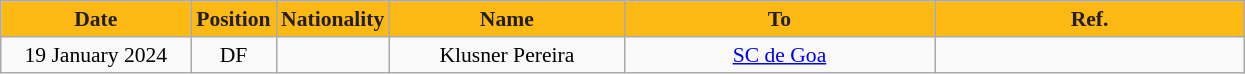<table class="wikitable"  style="text-align:center; font-size:90%; ">
<tr>
<th style="background:#FDB913; color:#231F20; width:120px;">Date</th>
<th style="background:#FDB913; color:#231F20; width:50px;">Position</th>
<th style="background:#FDB913; color:#231F20; width:50px;">Nationality</th>
<th style="background:#FDB913; color:#231F20; width:150px;">Name</th>
<th style="background:#FDB913; color:#231F20; width:200px;">To</th>
<th style="background:#FDB913; color:#231F20; width:200px;">Ref.</th>
</tr>
<tr>
<td>19 January 2024</td>
<td>DF</td>
<td></td>
<td>Klusner Pereira</td>
<td> <a href='#'>SC de Goa</a></td>
<td></td>
</tr>
</table>
